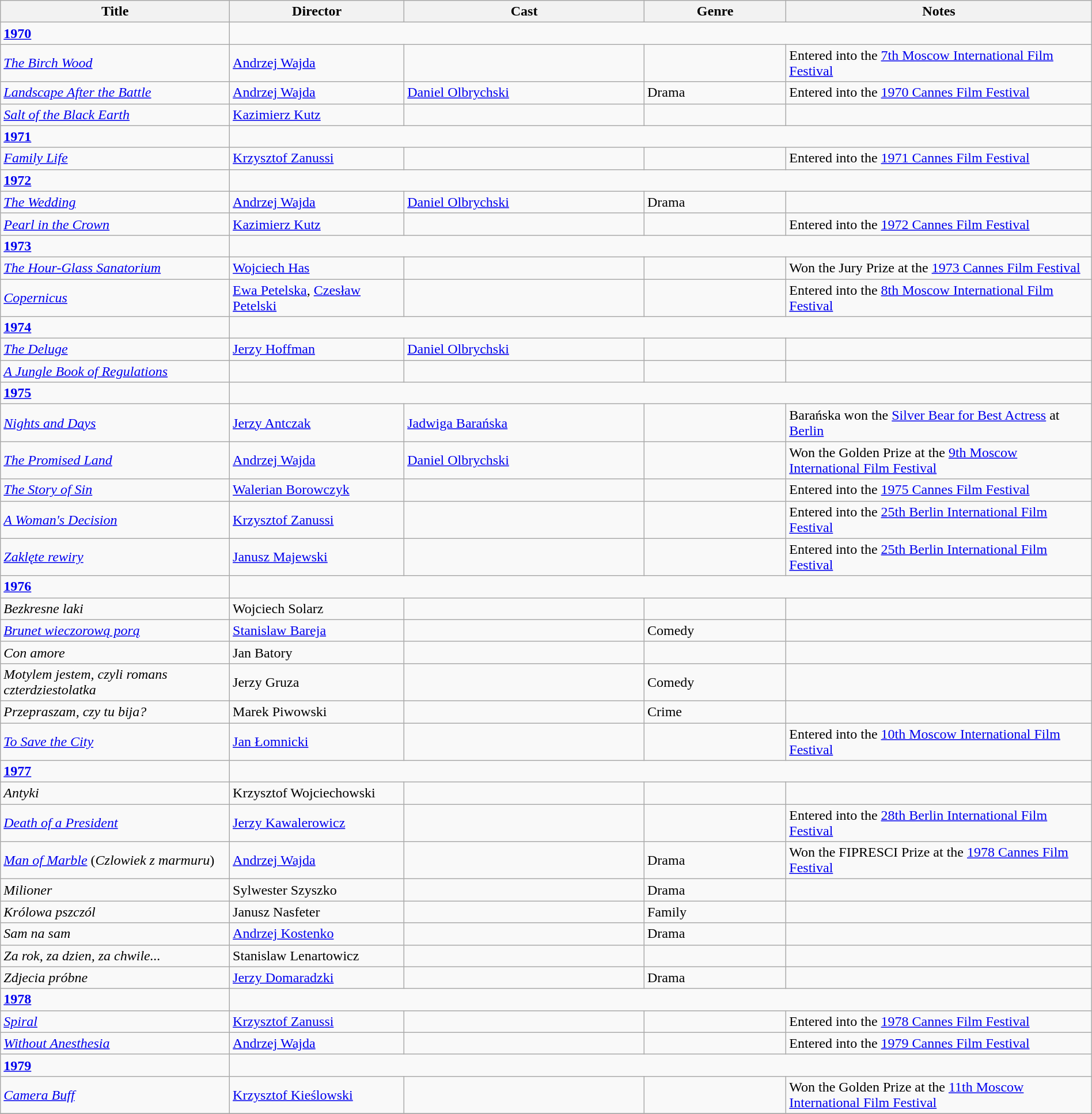<table class="wikitable" width= "100%">
<tr>
<th width=21%>Title</th>
<th width=16%>Director</th>
<th width=22%>Cast</th>
<th width=13%>Genre</th>
<th width=28%>Notes</th>
</tr>
<tr>
<td><strong><a href='#'>1970</a></strong></td>
</tr>
<tr>
<td><em><a href='#'>The Birch Wood</a></em></td>
<td><a href='#'>Andrzej Wajda</a></td>
<td></td>
<td></td>
<td>Entered into the <a href='#'>7th Moscow International Film Festival</a></td>
</tr>
<tr>
<td><em><a href='#'>Landscape After the Battle</a></em></td>
<td><a href='#'>Andrzej Wajda</a></td>
<td><a href='#'>Daniel Olbrychski</a></td>
<td>Drama</td>
<td>Entered into the <a href='#'>1970 Cannes Film Festival</a></td>
</tr>
<tr>
<td><em><a href='#'>Salt of the Black Earth</a></em></td>
<td><a href='#'>Kazimierz Kutz</a></td>
<td></td>
<td></td>
<td></td>
</tr>
<tr>
<td><strong><a href='#'>1971</a></strong></td>
</tr>
<tr>
<td><em><a href='#'>Family Life</a></em></td>
<td><a href='#'>Krzysztof Zanussi</a></td>
<td></td>
<td></td>
<td>Entered into the <a href='#'>1971 Cannes Film Festival</a></td>
</tr>
<tr>
<td><strong><a href='#'>1972</a></strong></td>
</tr>
<tr>
<td><em><a href='#'>The Wedding</a></em></td>
<td><a href='#'>Andrzej Wajda</a></td>
<td><a href='#'>Daniel Olbrychski</a></td>
<td>Drama</td>
<td></td>
</tr>
<tr>
<td><em><a href='#'>Pearl in the Crown</a></em></td>
<td><a href='#'>Kazimierz Kutz</a></td>
<td></td>
<td></td>
<td>Entered into the <a href='#'>1972 Cannes Film Festival</a></td>
</tr>
<tr>
<td><strong><a href='#'>1973</a></strong></td>
</tr>
<tr>
<td><em><a href='#'>The Hour-Glass Sanatorium</a></em></td>
<td><a href='#'>Wojciech Has</a></td>
<td></td>
<td></td>
<td>Won the Jury Prize at the <a href='#'>1973 Cannes Film Festival</a></td>
</tr>
<tr>
<td><em><a href='#'>Copernicus</a></em></td>
<td><a href='#'>Ewa Petelska</a>, <a href='#'>Czesław Petelski</a></td>
<td></td>
<td></td>
<td>Entered into the <a href='#'>8th Moscow International Film Festival</a></td>
</tr>
<tr>
<td><strong><a href='#'>1974</a></strong></td>
</tr>
<tr>
<td><em><a href='#'>The Deluge</a></em></td>
<td><a href='#'>Jerzy Hoffman</a></td>
<td><a href='#'>Daniel Olbrychski</a></td>
<td></td>
<td></td>
</tr>
<tr>
<td><em><a href='#'>A Jungle Book of Regulations</a></em></td>
<td></td>
<td></td>
<td></td>
<td></td>
</tr>
<tr>
<td><strong><a href='#'>1975</a></strong></td>
</tr>
<tr>
<td><em><a href='#'>Nights and Days</a></em></td>
<td><a href='#'>Jerzy Antczak</a></td>
<td><a href='#'>Jadwiga Barańska</a></td>
<td></td>
<td>Barańska won the <a href='#'>Silver Bear for Best Actress</a> at <a href='#'>Berlin</a></td>
</tr>
<tr>
<td><em><a href='#'>The Promised Land</a></em></td>
<td><a href='#'>Andrzej Wajda</a></td>
<td><a href='#'>Daniel Olbrychski</a></td>
<td></td>
<td>Won the Golden Prize at the <a href='#'>9th Moscow International Film Festival</a></td>
</tr>
<tr>
<td><em><a href='#'>The Story of Sin</a></em></td>
<td><a href='#'>Walerian Borowczyk</a></td>
<td></td>
<td></td>
<td>Entered into the <a href='#'>1975 Cannes Film Festival</a></td>
</tr>
<tr>
<td><em><a href='#'>A Woman's Decision</a></em></td>
<td><a href='#'>Krzysztof Zanussi</a></td>
<td></td>
<td></td>
<td>Entered into the <a href='#'>25th Berlin International Film Festival</a></td>
</tr>
<tr>
<td><em><a href='#'>Zaklęte rewiry</a></em></td>
<td><a href='#'>Janusz Majewski</a></td>
<td></td>
<td></td>
<td>Entered into the <a href='#'>25th Berlin International Film Festival</a></td>
</tr>
<tr>
<td><strong><a href='#'>1976</a></strong></td>
</tr>
<tr>
<td><em>Bezkresne laki</em></td>
<td>Wojciech Solarz</td>
<td></td>
<td></td>
<td></td>
</tr>
<tr>
<td><em><a href='#'>Brunet wieczorową porą</a></em></td>
<td><a href='#'>Stanislaw Bareja</a></td>
<td></td>
<td>Comedy</td>
<td></td>
</tr>
<tr>
<td><em>Con amore</em></td>
<td>Jan Batory</td>
<td></td>
<td></td>
<td></td>
</tr>
<tr>
<td><em>Motylem jestem, czyli romans czterdziestolatka</em></td>
<td>Jerzy Gruza</td>
<td></td>
<td>Comedy</td>
<td></td>
</tr>
<tr>
<td><em>Przepraszam, czy tu bija?</em></td>
<td>Marek Piwowski</td>
<td></td>
<td>Crime</td>
<td></td>
</tr>
<tr>
<td><em><a href='#'>To Save the City</a></em></td>
<td><a href='#'>Jan Łomnicki</a></td>
<td></td>
<td></td>
<td>Entered into the <a href='#'>10th Moscow International Film Festival</a></td>
</tr>
<tr>
<td><strong><a href='#'>1977</a></strong></td>
</tr>
<tr>
<td><em>Antyki</em></td>
<td>Krzysztof Wojciechowski</td>
<td></td>
<td></td>
<td></td>
</tr>
<tr>
<td><em><a href='#'>Death of a President</a></em></td>
<td><a href='#'>Jerzy Kawalerowicz</a></td>
<td></td>
<td></td>
<td>Entered into the <a href='#'>28th Berlin International Film Festival</a></td>
</tr>
<tr>
<td><em><a href='#'>Man of Marble</a></em> (<em>Czlowiek z marmuru</em>)</td>
<td><a href='#'>Andrzej Wajda</a></td>
<td></td>
<td>Drama</td>
<td>Won the FIPRESCI Prize at the <a href='#'>1978 Cannes Film Festival</a></td>
</tr>
<tr>
<td><em>Milioner</em></td>
<td>Sylwester Szyszko</td>
<td></td>
<td>Drama</td>
<td></td>
</tr>
<tr>
<td><em>Królowa pszczól</em></td>
<td>Janusz Nasfeter</td>
<td></td>
<td>Family</td>
<td></td>
</tr>
<tr>
<td><em>Sam na sam</em></td>
<td><a href='#'>Andrzej Kostenko</a></td>
<td></td>
<td>Drama</td>
<td></td>
</tr>
<tr>
<td><em>Za rok, za dzien, za chwile...</em></td>
<td>Stanislaw Lenartowicz</td>
<td></td>
<td></td>
<td></td>
</tr>
<tr>
<td><em>Zdjecia próbne</em></td>
<td><a href='#'>Jerzy Domaradzki</a></td>
<td></td>
<td>Drama</td>
<td></td>
</tr>
<tr>
<td><strong><a href='#'>1978</a></strong></td>
</tr>
<tr>
<td><em><a href='#'>Spiral</a></em></td>
<td><a href='#'>Krzysztof Zanussi</a></td>
<td></td>
<td></td>
<td>Entered into the <a href='#'>1978 Cannes Film Festival</a></td>
</tr>
<tr>
<td><em><a href='#'>Without Anesthesia</a></em></td>
<td><a href='#'>Andrzej Wajda</a></td>
<td></td>
<td></td>
<td>Entered into the <a href='#'>1979 Cannes Film Festival</a></td>
</tr>
<tr>
<td><strong><a href='#'>1979</a></strong></td>
</tr>
<tr>
<td><em><a href='#'>Camera Buff</a></em></td>
<td><a href='#'>Krzysztof Kieślowski</a></td>
<td></td>
<td></td>
<td>Won the Golden Prize at the <a href='#'>11th Moscow International Film Festival</a></td>
</tr>
<tr>
</tr>
</table>
